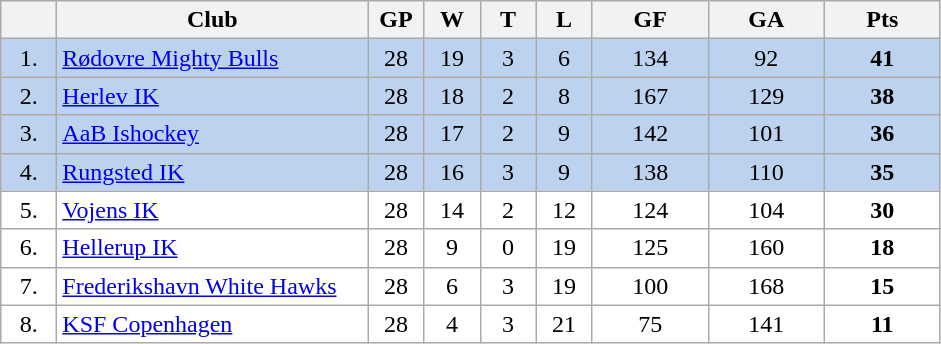<table class="wikitable">
<tr>
<th width="30"></th>
<th width="200">Club</th>
<th width="30">GP</th>
<th width="30">W</th>
<th width="30">T</th>
<th width="30">L</th>
<th width="70">GF</th>
<th width="70">GA</th>
<th width="70">Pts</th>
</tr>
<tr bgcolor="#BCD2EE" align="center">
<td>1.</td>
<td align="left"><a href='#'>Rødovre Mighty Bulls</a></td>
<td>28</td>
<td>19</td>
<td>3</td>
<td>6</td>
<td>134</td>
<td>92</td>
<td><strong>41</strong></td>
</tr>
<tr bgcolor="#BCD2EE" align="center">
<td>2.</td>
<td align="left"><a href='#'>Herlev IK</a></td>
<td>28</td>
<td>18</td>
<td>2</td>
<td>8</td>
<td>167</td>
<td>129</td>
<td><strong>38</strong></td>
</tr>
<tr bgcolor="#BCD2EE" align="center">
<td>3.</td>
<td align="left"><a href='#'>AaB Ishockey</a></td>
<td>28</td>
<td>17</td>
<td>2</td>
<td>9</td>
<td>142</td>
<td>101</td>
<td><strong>36</strong></td>
</tr>
<tr bgcolor="#BCD2EE" align="center">
<td>4.</td>
<td align="left"><a href='#'>Rungsted IK</a></td>
<td>28</td>
<td>16</td>
<td>3</td>
<td>9</td>
<td>138</td>
<td>110</td>
<td><strong>35</strong></td>
</tr>
<tr bgcolor="#FFFFFF" align="center">
<td>5.</td>
<td align="left"><a href='#'>Vojens IK</a></td>
<td>28</td>
<td>14</td>
<td>2</td>
<td>12</td>
<td>124</td>
<td>104</td>
<td><strong>30</strong></td>
</tr>
<tr bgcolor="#FFFFFF" align="center">
<td>6.</td>
<td align="left"><a href='#'>Hellerup IK</a></td>
<td>28</td>
<td>9</td>
<td>0</td>
<td>19</td>
<td>125</td>
<td>160</td>
<td><strong>18</strong></td>
</tr>
<tr bgcolor="#FFFFFF" align="center">
<td>7.</td>
<td align="left"><a href='#'>Frederikshavn White Hawks</a></td>
<td>28</td>
<td>6</td>
<td>3</td>
<td>19</td>
<td>100</td>
<td>168</td>
<td><strong>15</strong></td>
</tr>
<tr bgcolor="#FFFFFF" align="center">
<td>8.</td>
<td align="left"><a href='#'>KSF Copenhagen</a></td>
<td>28</td>
<td>4</td>
<td>3</td>
<td>21</td>
<td>75</td>
<td>141</td>
<td><strong>11</strong></td>
</tr>
</table>
